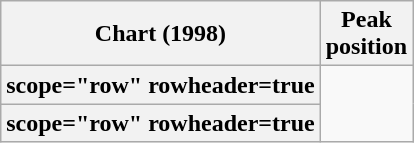<table class="wikitable sortable plainrowheaders">
<tr>
<th>Chart (1998)</th>
<th>Peak<br>position</th>
</tr>
<tr>
<th>scope="row" rowheader=true</th>
</tr>
<tr>
<th>scope="row" rowheader=true</th>
</tr>
</table>
